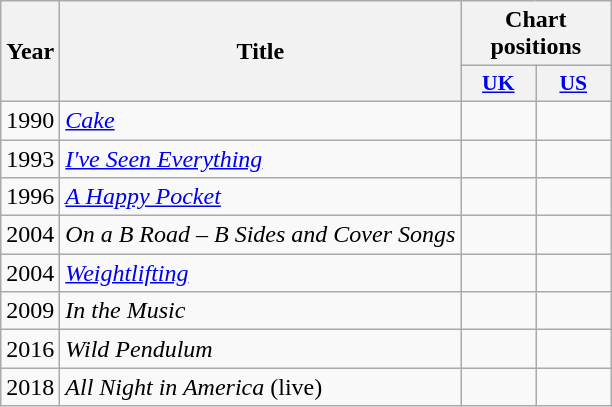<table class="wikitable">
<tr>
<th scope="col" rowspan="2">Year</th>
<th scope="col" rowspan="2">Title</th>
<th scope="col" colspan="2">Chart positions</th>
</tr>
<tr>
<th scope="col" style="width:3em;font-size:90%"><a href='#'>UK</a><br></th>
<th scope="col" style="width:3em;font-size:90%"><a href='#'>US</a><br></th>
</tr>
<tr>
<td>1990</td>
<td><em><a href='#'>Cake</a></em></td>
<td></td>
<td></td>
</tr>
<tr>
<td>1993</td>
<td><em><a href='#'>I've Seen Everything</a></em></td>
<td></td>
<td></td>
</tr>
<tr>
<td>1996</td>
<td><em><a href='#'>A Happy Pocket</a></em></td>
<td></td>
<td></td>
</tr>
<tr>
<td>2004</td>
<td><em>On a B Road – B Sides and Cover Songs</em></td>
<td></td>
<td></td>
</tr>
<tr>
<td>2004</td>
<td><em><a href='#'>Weightlifting</a></em></td>
<td></td>
<td></td>
</tr>
<tr>
<td>2009</td>
<td><em>In the Music</em></td>
<td></td>
<td></td>
</tr>
<tr>
<td>2016</td>
<td><em>Wild Pendulum</em></td>
<td></td>
<td></td>
</tr>
<tr>
<td>2018</td>
<td><em>All Night in America</em>  (live)</td>
<td></td>
<td></td>
</tr>
</table>
